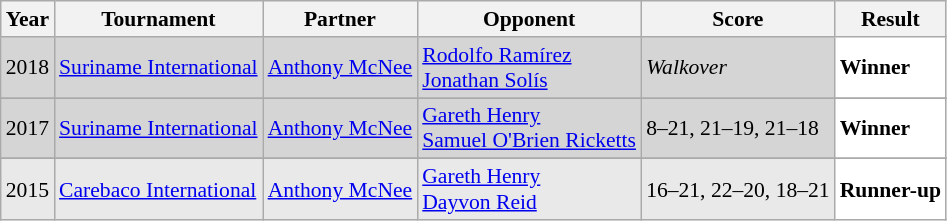<table class="sortable wikitable" style="font-size: 90%;">
<tr>
<th>Year</th>
<th>Tournament</th>
<th>Partner</th>
<th>Opponent</th>
<th>Score</th>
<th>Result</th>
</tr>
<tr style="background:#D5D5D5">
<td align="center">2018</td>
<td align="left"><a href='#'>Suriname International</a></td>
<td align="left"> <a href='#'>Anthony McNee</a></td>
<td align="left"> <a href='#'>Rodolfo Ramírez</a><br> <a href='#'>Jonathan Solís</a></td>
<td align="left"><em>Walkover</em></td>
<td style="text-align:left; background:white"> <strong>Winner</strong></td>
</tr>
<tr>
</tr>
<tr style="background:#D5D5D5">
<td align="center">2017</td>
<td align="left"><a href='#'>Suriname International</a></td>
<td align="left"> <a href='#'>Anthony McNee</a></td>
<td align="left"> <a href='#'>Gareth Henry</a><br> <a href='#'>Samuel O'Brien Ricketts</a></td>
<td align="left">8–21, 21–19, 21–18</td>
<td style="text-align:left; background:white"> <strong>Winner</strong></td>
</tr>
<tr>
</tr>
<tr style="background:#E9E9E9">
<td align="center">2015</td>
<td align="left"><a href='#'>Carebaco International</a></td>
<td align="left"> <a href='#'>Anthony McNee</a></td>
<td align="left"> <a href='#'>Gareth Henry</a><br> <a href='#'>Dayvon Reid</a></td>
<td align="left">16–21, 22–20, 18–21</td>
<td style="text-align:left; background:white"> <strong>Runner-up</strong></td>
</tr>
</table>
